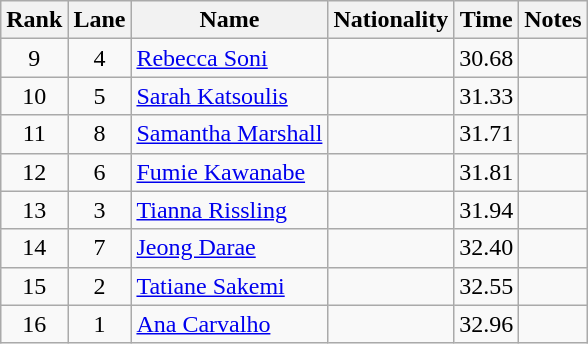<table class="wikitable sortable" style="text-align:center">
<tr>
<th>Rank</th>
<th>Lane</th>
<th>Name</th>
<th>Nationality</th>
<th>Time</th>
<th>Notes</th>
</tr>
<tr>
<td>9</td>
<td>4</td>
<td align=left><a href='#'>Rebecca Soni</a></td>
<td align=left></td>
<td>30.68</td>
<td></td>
</tr>
<tr>
<td>10</td>
<td>5</td>
<td align=left><a href='#'>Sarah Katsoulis</a></td>
<td align=left></td>
<td>31.33</td>
<td></td>
</tr>
<tr>
<td>11</td>
<td>8</td>
<td align=left><a href='#'>Samantha Marshall</a></td>
<td align=left></td>
<td>31.71</td>
<td></td>
</tr>
<tr>
<td>12</td>
<td>6</td>
<td align=left><a href='#'>Fumie Kawanabe</a></td>
<td align=left></td>
<td>31.81</td>
<td></td>
</tr>
<tr>
<td>13</td>
<td>3</td>
<td align=left><a href='#'>Tianna Rissling</a></td>
<td align=left></td>
<td>31.94</td>
<td></td>
</tr>
<tr>
<td>14</td>
<td>7</td>
<td align=left><a href='#'>Jeong Darae</a></td>
<td align=left></td>
<td>32.40</td>
<td></td>
</tr>
<tr>
<td>15</td>
<td>2</td>
<td align=left><a href='#'>Tatiane Sakemi</a></td>
<td align=left></td>
<td>32.55</td>
<td></td>
</tr>
<tr>
<td>16</td>
<td>1</td>
<td align=left><a href='#'>Ana Carvalho</a></td>
<td align=left></td>
<td>32.96</td>
<td></td>
</tr>
</table>
